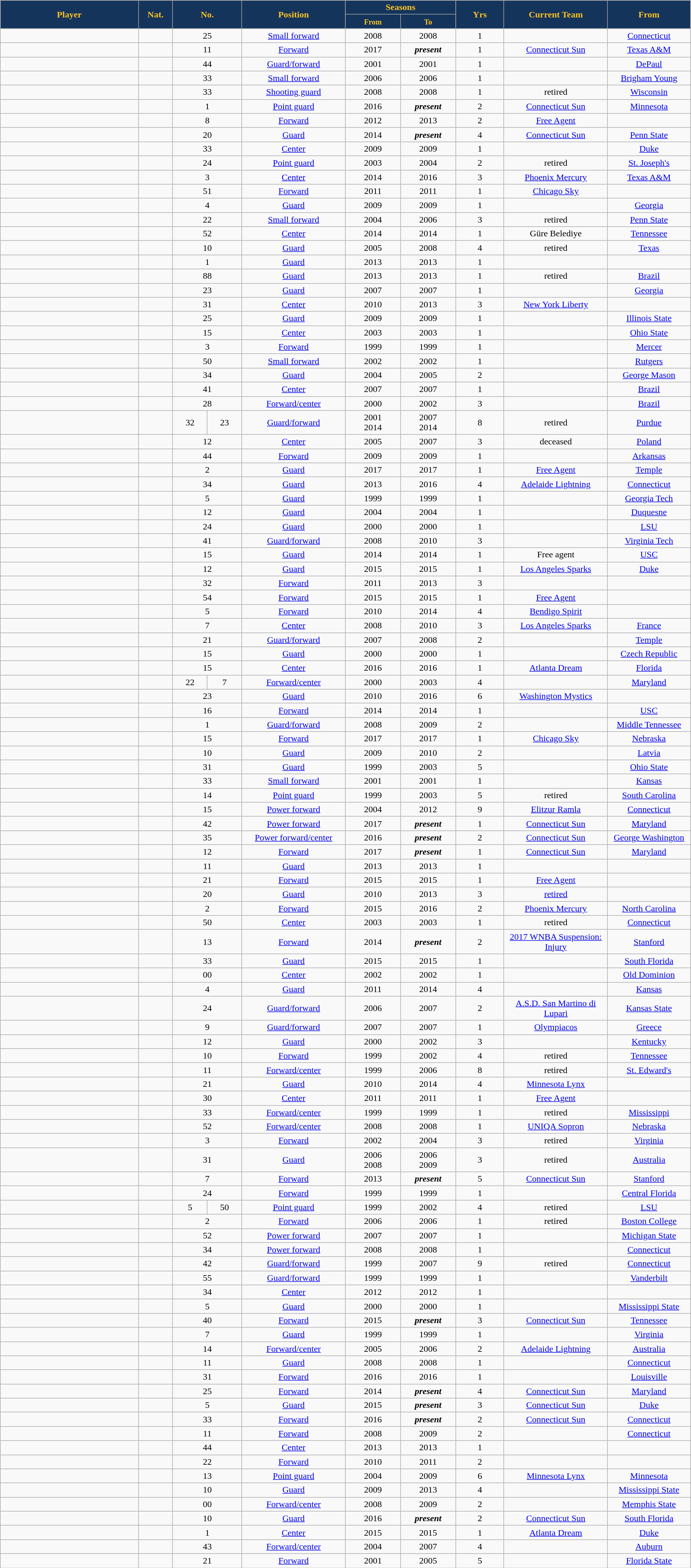<table class="wikitable" style="text-align:center" width="98%">
<tr>
<th style="background:#14345B;color:#ffc322;" width="20%" rowspan="2">Player</th>
<th style="background:#14345B;color:#ffc322;" width="5%" rowspan="2">Nat.</th>
<th style="background:#14345B;color:#ffc322;" width="10%" rowspan="2" colspan="2">No.</th>
<th style="background:#14345B;color:#ffc322;" width="15%" rowspan="2">Position</th>
<th style="background:#14345B;color:#ffc322;" width="16%" colspan="2">Seasons</th>
<th style="background:#14345B;color:#ffc322;" width="7%" rowspan="2">Yrs</th>
<th style="background:#14345B;color:#ffc322;" width="15%" rowspan="2">Current Team</th>
<th style="background:#14345B;color:#ffc322;" width="15%" rowspan="2">From</th>
</tr>
<tr>
<th style="background:#14345B;color:#ffc322;" width="8%"><small>From</small></th>
<th style="background:#14345B;color:#ffc322;" width="8%"><small>To</small></th>
</tr>
<tr>
<td></td>
<td></td>
<td colspan="2">25</td>
<td><a href='#'>Small forward</a></td>
<td>2008</td>
<td>2008</td>
<td>1</td>
<td></td>
<td><a href='#'>Connecticut</a></td>
</tr>
<tr>
<td></td>
<td></td>
<td colspan="2">11</td>
<td><a href='#'>Forward</a></td>
<td>2017</td>
<td><strong><em>present</em></strong></td>
<td>1</td>
<td><a href='#'>Connecticut Sun</a></td>
<td><a href='#'>Texas A&M</a></td>
</tr>
<tr>
<td></td>
<td></td>
<td colspan="2">44</td>
<td><a href='#'>Guard/forward</a></td>
<td>2001</td>
<td>2001</td>
<td>1</td>
<td></td>
<td><a href='#'>DePaul</a></td>
</tr>
<tr>
<td></td>
<td></td>
<td colspan="2">33</td>
<td><a href='#'>Small forward</a></td>
<td>2006</td>
<td>2006</td>
<td>1</td>
<td></td>
<td><a href='#'>Brigham Young</a></td>
</tr>
<tr>
<td></td>
<td></td>
<td colspan="2">33</td>
<td><a href='#'>Shooting guard</a></td>
<td>2008</td>
<td>2008</td>
<td>1</td>
<td>retired</td>
<td><a href='#'>Wisconsin</a></td>
</tr>
<tr>
<td></td>
<td></td>
<td colspan="2">1</td>
<td><a href='#'>Point guard</a></td>
<td>2016</td>
<td><strong><em>present</em></strong></td>
<td>2</td>
<td><a href='#'>Connecticut Sun</a></td>
<td><a href='#'>Minnesota</a></td>
</tr>
<tr>
<td><strong></strong></td>
<td></td>
<td colspan="2">8</td>
<td><a href='#'>Forward</a></td>
<td>2012</td>
<td>2013</td>
<td>2</td>
<td><a href='#'>Free Agent</a></td>
<td></td>
</tr>
<tr>
<td></td>
<td></td>
<td colspan="2">20</td>
<td><a href='#'>Guard</a></td>
<td>2014</td>
<td><strong><em>present</em></strong></td>
<td>4</td>
<td><a href='#'>Connecticut Sun</a></td>
<td><a href='#'>Penn State</a></td>
</tr>
<tr>
<td></td>
<td></td>
<td colspan="2">33</td>
<td><a href='#'>Center</a></td>
<td>2009</td>
<td>2009</td>
<td>1</td>
<td></td>
<td><a href='#'>Duke</a></td>
</tr>
<tr>
<td></td>
<td></td>
<td colspan="2">24</td>
<td><a href='#'>Point guard</a></td>
<td>2003</td>
<td>2004</td>
<td>2</td>
<td>retired</td>
<td><a href='#'>St. Joseph's</a></td>
</tr>
<tr>
<td></td>
<td></td>
<td colspan="2">3</td>
<td><a href='#'>Center</a></td>
<td>2014</td>
<td>2016</td>
<td>3</td>
<td><a href='#'>Phoenix Mercury</a></td>
<td><a href='#'>Texas A&M</a></td>
</tr>
<tr>
<td></td>
<td></td>
<td colspan="2">51</td>
<td><a href='#'>Forward</a></td>
<td>2011</td>
<td>2011</td>
<td>1</td>
<td><a href='#'>Chicago Sky</a></td>
<td></td>
</tr>
<tr>
<td></td>
<td></td>
<td colspan="2">4</td>
<td><a href='#'>Guard</a></td>
<td>2009</td>
<td>2009</td>
<td>1</td>
<td></td>
<td><a href='#'>Georgia</a></td>
</tr>
<tr>
<td></td>
<td></td>
<td colspan="2">22</td>
<td><a href='#'>Small forward</a></td>
<td>2004</td>
<td>2006</td>
<td>3</td>
<td>retired</td>
<td><a href='#'>Penn State</a></td>
</tr>
<tr>
<td></td>
<td></td>
<td colspan="2">52</td>
<td><a href='#'>Center</a></td>
<td>2014</td>
<td>2014</td>
<td>1</td>
<td>Güre Belediye</td>
<td><a href='#'>Tennessee</a></td>
</tr>
<tr>
<td></td>
<td></td>
<td colspan="2">10</td>
<td><a href='#'>Guard</a></td>
<td>2005</td>
<td>2008</td>
<td>4</td>
<td>retired</td>
<td><a href='#'>Texas</a></td>
</tr>
<tr>
<td><strong></strong></td>
<td></td>
<td colspan="2">1</td>
<td><a href='#'>Guard</a></td>
<td>2013</td>
<td>2013</td>
<td>1</td>
<td></td>
<td></td>
</tr>
<tr>
<td></td>
<td></td>
<td colspan="2">88</td>
<td><a href='#'>Guard</a></td>
<td>2013</td>
<td>2013</td>
<td>1</td>
<td>retired</td>
<td><a href='#'>Brazil</a></td>
</tr>
<tr>
<td></td>
<td></td>
<td colspan="2">23</td>
<td><a href='#'>Guard</a></td>
<td>2007</td>
<td>2007</td>
<td>1</td>
<td></td>
<td><a href='#'>Georgia</a></td>
</tr>
<tr>
<td><strong></strong></td>
<td></td>
<td colspan="2">31</td>
<td><a href='#'>Center</a></td>
<td>2010</td>
<td>2013</td>
<td>3</td>
<td><a href='#'>New York Liberty</a></td>
<td></td>
</tr>
<tr>
<td></td>
<td></td>
<td colspan="2">25</td>
<td><a href='#'>Guard</a></td>
<td>2009</td>
<td>2009</td>
<td>1</td>
<td></td>
<td><a href='#'>Illinois State</a></td>
</tr>
<tr>
<td></td>
<td></td>
<td colspan="2">15</td>
<td><a href='#'>Center</a></td>
<td>2003</td>
<td>2003</td>
<td>1</td>
<td></td>
<td><a href='#'>Ohio State</a></td>
</tr>
<tr>
<td></td>
<td></td>
<td colspan="2">3</td>
<td><a href='#'>Forward</a></td>
<td>1999</td>
<td>1999</td>
<td>1</td>
<td></td>
<td><a href='#'>Mercer</a></td>
</tr>
<tr>
<td></td>
<td></td>
<td colspan="2">50</td>
<td><a href='#'>Small forward</a></td>
<td>2002</td>
<td>2002</td>
<td>1</td>
<td></td>
<td><a href='#'>Rutgers</a></td>
</tr>
<tr>
<td></td>
<td></td>
<td colspan="2">34</td>
<td><a href='#'>Guard</a></td>
<td>2004</td>
<td>2005</td>
<td>2</td>
<td></td>
<td><a href='#'>George Mason</a></td>
</tr>
<tr>
<td></td>
<td></td>
<td colspan="2">41</td>
<td><a href='#'>Center</a></td>
<td>2007</td>
<td>2007</td>
<td>1</td>
<td></td>
<td><a href='#'>Brazil</a></td>
</tr>
<tr>
<td></td>
<td></td>
<td colspan="2">28</td>
<td><a href='#'>Forward/center</a></td>
<td>2000</td>
<td>2002</td>
<td>3</td>
<td></td>
<td><a href='#'>Brazil</a></td>
</tr>
<tr>
<td></td>
<td></td>
<td width="5%">32</td>
<td width="5%">23</td>
<td><a href='#'>Guard/forward</a></td>
<td>2001<br>2014</td>
<td>2007<br>2014</td>
<td>8</td>
<td>retired</td>
<td><a href='#'>Purdue</a></td>
</tr>
<tr>
<td></td>
<td></td>
<td colspan="2">12</td>
<td><a href='#'>Center</a></td>
<td>2005</td>
<td>2007</td>
<td>3</td>
<td>deceased</td>
<td><a href='#'>Poland</a></td>
</tr>
<tr>
<td></td>
<td></td>
<td colspan="2">44</td>
<td><a href='#'>Forward</a></td>
<td>2009</td>
<td>2009</td>
<td>1</td>
<td></td>
<td><a href='#'>Arkansas</a></td>
</tr>
<tr>
<td></td>
<td></td>
<td colspan="2">2</td>
<td><a href='#'>Guard</a></td>
<td>2017</td>
<td>2017</td>
<td>1</td>
<td><a href='#'>Free Agent</a></td>
<td><a href='#'>Temple</a></td>
</tr>
<tr>
<td></td>
<td></td>
<td colspan="2">34</td>
<td><a href='#'>Guard</a></td>
<td>2013</td>
<td>2016</td>
<td>4</td>
<td><a href='#'>Adelaide Lightning</a></td>
<td><a href='#'>Connecticut</a></td>
</tr>
<tr>
<td></td>
<td></td>
<td colspan="2">5</td>
<td><a href='#'>Guard</a></td>
<td>1999</td>
<td>1999</td>
<td>1</td>
<td></td>
<td><a href='#'>Georgia Tech</a></td>
</tr>
<tr>
<td></td>
<td></td>
<td colspan="2">12</td>
<td><a href='#'>Guard</a></td>
<td>2004</td>
<td>2004</td>
<td>1</td>
<td></td>
<td><a href='#'>Duquesne</a></td>
</tr>
<tr>
<td></td>
<td></td>
<td colspan="2">24</td>
<td><a href='#'>Guard</a></td>
<td>2000</td>
<td>2000</td>
<td>1</td>
<td></td>
<td><a href='#'>LSU</a></td>
</tr>
<tr>
<td></td>
<td></td>
<td colspan="2">41</td>
<td><a href='#'>Guard/forward</a></td>
<td>2008</td>
<td>2010</td>
<td>3</td>
<td></td>
<td><a href='#'>Virginia Tech</a></td>
</tr>
<tr>
<td></td>
<td></td>
<td colspan="2">15</td>
<td><a href='#'>Guard</a></td>
<td>2014</td>
<td>2014</td>
<td>1</td>
<td>Free agent</td>
<td><a href='#'>USC</a></td>
</tr>
<tr>
<td></td>
<td></td>
<td colspan="2">12</td>
<td><a href='#'>Guard</a></td>
<td>2015</td>
<td>2015</td>
<td>1</td>
<td><a href='#'>Los Angeles Sparks</a></td>
<td><a href='#'>Duke</a></td>
</tr>
<tr>
<td><strong></strong></td>
<td></td>
<td colspan="2">32</td>
<td><a href='#'>Forward</a></td>
<td>2011</td>
<td>2013</td>
<td>3</td>
<td></td>
<td></td>
</tr>
<tr>
<td><strong></strong></td>
<td></td>
<td colspan="2">54</td>
<td><a href='#'>Forward</a></td>
<td>2015</td>
<td>2015</td>
<td>1</td>
<td><a href='#'>Free Agent</a></td>
<td></td>
</tr>
<tr>
<td><strong></strong></td>
<td></td>
<td colspan="2">5</td>
<td><a href='#'>Forward</a></td>
<td>2010</td>
<td>2014</td>
<td>4</td>
<td><a href='#'>Bendigo Spirit</a></td>
<td></td>
</tr>
<tr>
<td></td>
<td></td>
<td colspan="2">7</td>
<td><a href='#'>Center</a></td>
<td>2008</td>
<td>2010</td>
<td>3</td>
<td><a href='#'>Los Angeles Sparks</a></td>
<td><a href='#'>France</a></td>
</tr>
<tr>
<td></td>
<td></td>
<td colspan="2">21</td>
<td><a href='#'>Guard/forward</a></td>
<td>2007</td>
<td>2008</td>
<td>2</td>
<td></td>
<td><a href='#'>Temple</a></td>
</tr>
<tr>
<td></td>
<td></td>
<td colspan="2">15</td>
<td><a href='#'>Guard</a></td>
<td>2000</td>
<td>2000</td>
<td>1</td>
<td></td>
<td><a href='#'>Czech Republic</a></td>
</tr>
<tr>
<td></td>
<td></td>
<td colspan="2">15</td>
<td><a href='#'>Center</a></td>
<td>2016</td>
<td>2016</td>
<td>1</td>
<td><a href='#'>Atlanta Dream</a></td>
<td><a href='#'>Florida</a></td>
</tr>
<tr>
<td></td>
<td></td>
<td width="5%">22</td>
<td width="5%">7</td>
<td><a href='#'>Forward/center</a></td>
<td>2000</td>
<td>2003</td>
<td>4</td>
<td></td>
<td><a href='#'>Maryland</a></td>
</tr>
<tr>
<td><strong></strong></td>
<td></td>
<td colspan="2">23</td>
<td><a href='#'>Guard</a></td>
<td>2010</td>
<td>2016</td>
<td>6</td>
<td><a href='#'>Washington Mystics</a></td>
<td></td>
</tr>
<tr>
<td></td>
<td></td>
<td colspan="2">16</td>
<td><a href='#'>Forward</a></td>
<td>2014</td>
<td>2014</td>
<td>1</td>
<td></td>
<td><a href='#'>USC</a></td>
</tr>
<tr>
<td></td>
<td></td>
<td colspan="2">1</td>
<td><a href='#'>Guard/forward</a></td>
<td>2008</td>
<td>2009</td>
<td>2</td>
<td></td>
<td><a href='#'>Middle Tennessee</a></td>
</tr>
<tr>
<td></td>
<td></td>
<td colspan="2">15</td>
<td><a href='#'>Forward</a></td>
<td>2017</td>
<td>2017</td>
<td>1</td>
<td><a href='#'>Chicago Sky</a></td>
<td><a href='#'>Nebraska</a></td>
</tr>
<tr>
<td></td>
<td></td>
<td colspan="2">10</td>
<td><a href='#'>Guard</a></td>
<td>2009</td>
<td>2010</td>
<td>2</td>
<td></td>
<td><a href='#'>Latvia</a></td>
</tr>
<tr>
<td></td>
<td></td>
<td colspan="2">31</td>
<td><a href='#'>Guard</a></td>
<td>1999</td>
<td>2003</td>
<td>5</td>
<td></td>
<td><a href='#'>Ohio State</a></td>
</tr>
<tr>
<td></td>
<td></td>
<td colspan="2">33</td>
<td><a href='#'>Small forward</a></td>
<td>2001</td>
<td>2001</td>
<td>1</td>
<td></td>
<td><a href='#'>Kansas</a></td>
</tr>
<tr>
<td></td>
<td></td>
<td colspan="2">14</td>
<td><a href='#'>Point guard</a></td>
<td>1999</td>
<td>2003</td>
<td>5</td>
<td>retired</td>
<td><a href='#'>South Carolina</a></td>
</tr>
<tr>
<td><strong></strong></td>
<td></td>
<td colspan="2">15</td>
<td><a href='#'>Power forward</a></td>
<td>2004</td>
<td>2012</td>
<td>9</td>
<td><a href='#'>Elitzur Ramla</a></td>
<td><a href='#'>Connecticut</a></td>
</tr>
<tr>
<td><strong></strong></td>
<td></td>
<td colspan="2">42</td>
<td><a href='#'>Power forward</a></td>
<td>2017</td>
<td><strong><em>present</em></strong></td>
<td>1</td>
<td><a href='#'>Connecticut Sun</a></td>
<td><a href='#'>Maryland</a></td>
</tr>
<tr>
<td></td>
<td></td>
<td colspan="2">35</td>
<td><a href='#'>Power forward/center</a></td>
<td>2016</td>
<td><strong><em>present</em></strong></td>
<td>2</td>
<td><a href='#'>Connecticut Sun</a></td>
<td><a href='#'>George Washington</a></td>
</tr>
<tr>
<td></td>
<td></td>
<td colspan="2">12</td>
<td><a href='#'>Forward</a></td>
<td>2017</td>
<td><strong><em>present</em></strong></td>
<td>1</td>
<td><a href='#'>Connecticut Sun</a></td>
<td><a href='#'>Maryland</a></td>
</tr>
<tr>
<td><strong></strong></td>
<td></td>
<td colspan="2">11</td>
<td><a href='#'>Guard</a></td>
<td>2013</td>
<td>2013</td>
<td>1</td>
<td></td>
<td></td>
</tr>
<tr>
<td><strong></strong></td>
<td></td>
<td colspan="2">21</td>
<td><a href='#'>Forward</a></td>
<td>2015</td>
<td>2015</td>
<td>1</td>
<td><a href='#'>Free Agent</a></td>
<td></td>
</tr>
<tr>
<td><strong></strong></td>
<td></td>
<td colspan="2">20</td>
<td><a href='#'>Guard</a></td>
<td>2010</td>
<td>2013</td>
<td>3</td>
<td><a href='#'>retired</a></td>
<td></td>
</tr>
<tr>
<td></td>
<td></td>
<td colspan="2">2</td>
<td><a href='#'>Forward</a></td>
<td>2015</td>
<td>2016</td>
<td>2</td>
<td><a href='#'>Phoenix Mercury</a></td>
<td><a href='#'>North Carolina</a></td>
</tr>
<tr>
<td></td>
<td></td>
<td colspan="2">50</td>
<td><a href='#'>Center</a></td>
<td>2003</td>
<td>2003</td>
<td>1</td>
<td>retired</td>
<td><a href='#'>Connecticut</a></td>
</tr>
<tr>
<td></td>
<td></td>
<td colspan="2">13</td>
<td><a href='#'>Forward</a></td>
<td>2014</td>
<td><strong><em>present</em></strong></td>
<td>2</td>
<td><a href='#'>2017 WNBA Suspension: Injury</a></td>
<td><a href='#'>Stanford</a></td>
</tr>
<tr>
<td></td>
<td></td>
<td colspan="2">33</td>
<td><a href='#'>Guard</a></td>
<td>2015</td>
<td>2015</td>
<td>1</td>
<td></td>
<td><a href='#'>South Florida</a></td>
</tr>
<tr>
<td></td>
<td></td>
<td colspan="2">00</td>
<td><a href='#'>Center</a></td>
<td>2002</td>
<td>2002</td>
<td>1</td>
<td></td>
<td><a href='#'>Old Dominion</a></td>
</tr>
<tr>
<td></td>
<td></td>
<td colspan="2">4</td>
<td><a href='#'>Guard</a></td>
<td>2011</td>
<td>2014</td>
<td>4</td>
<td></td>
<td><a href='#'>Kansas</a></td>
</tr>
<tr>
<td></td>
<td></td>
<td colspan="2">24</td>
<td><a href='#'>Guard/forward</a></td>
<td>2006</td>
<td>2007</td>
<td>2</td>
<td><a href='#'>A.S.D. San Martino di Lupari</a></td>
<td><a href='#'>Kansas State</a></td>
</tr>
<tr>
<td></td>
<td></td>
<td colspan="2">9</td>
<td><a href='#'>Guard/forward</a></td>
<td>2007</td>
<td>2007</td>
<td>1</td>
<td><a href='#'>Olympiacos</a></td>
<td><a href='#'>Greece</a></td>
</tr>
<tr>
<td></td>
<td></td>
<td colspan="2">12</td>
<td><a href='#'>Guard</a></td>
<td>2000</td>
<td>2002</td>
<td>3</td>
<td></td>
<td><a href='#'>Kentucky</a></td>
</tr>
<tr>
<td></td>
<td></td>
<td colspan="2">10</td>
<td><a href='#'>Forward</a></td>
<td>1999</td>
<td>2002</td>
<td>4</td>
<td>retired</td>
<td><a href='#'>Tennessee</a></td>
</tr>
<tr>
<td></td>
<td></td>
<td colspan="2">11</td>
<td><a href='#'>Forward/center</a></td>
<td>1999</td>
<td>2006</td>
<td>8</td>
<td>retired</td>
<td><a href='#'>St. Edward's</a></td>
</tr>
<tr>
<td><strong></strong></td>
<td></td>
<td colspan="2">21</td>
<td><a href='#'>Guard</a></td>
<td>2010</td>
<td>2014</td>
<td>4</td>
<td><a href='#'>Minnesota Lynx</a></td>
<td></td>
</tr>
<tr>
<td></td>
<td></td>
<td colspan="2">30</td>
<td><a href='#'>Center</a></td>
<td>2011</td>
<td>2011</td>
<td>1</td>
<td><a href='#'>Free Agent</a></td>
<td></td>
</tr>
<tr>
<td></td>
<td></td>
<td colspan="2">33</td>
<td><a href='#'>Forward/center</a></td>
<td>1999</td>
<td>1999</td>
<td>1</td>
<td>retired</td>
<td><a href='#'>Mississippi</a></td>
</tr>
<tr>
<td></td>
<td></td>
<td colspan="2">52</td>
<td><a href='#'>Forward/center</a></td>
<td>2008</td>
<td>2008</td>
<td>1</td>
<td><a href='#'>UNIQA Sopron</a></td>
<td><a href='#'>Nebraska</a></td>
</tr>
<tr>
<td></td>
<td></td>
<td colspan="2">3</td>
<td><a href='#'>Forward</a></td>
<td>2002</td>
<td>2004</td>
<td>3</td>
<td>retired</td>
<td><a href='#'>Virginia</a></td>
</tr>
<tr>
<td></td>
<td></td>
<td colspan="2">31</td>
<td><a href='#'>Guard</a></td>
<td>2006<br>2008</td>
<td>2006<br>2009</td>
<td>3</td>
<td>retired</td>
<td><a href='#'>Australia</a></td>
</tr>
<tr>
<td></td>
<td></td>
<td colspan="2">7</td>
<td><a href='#'>Forward</a></td>
<td>2013</td>
<td><strong><em>present</em></strong></td>
<td>5</td>
<td><a href='#'>Connecticut Sun</a></td>
<td><a href='#'>Stanford</a></td>
</tr>
<tr>
<td></td>
<td></td>
<td colspan="2">24</td>
<td><a href='#'>Forward</a></td>
<td>1999</td>
<td>1999</td>
<td>1</td>
<td></td>
<td><a href='#'>Central Florida</a></td>
</tr>
<tr>
<td></td>
<td></td>
<td width="5%">5</td>
<td width="5%">50</td>
<td><a href='#'>Point guard</a></td>
<td>1999</td>
<td>2002</td>
<td>4</td>
<td>retired</td>
<td><a href='#'>LSU</a></td>
</tr>
<tr>
<td></td>
<td></td>
<td colspan="2">2</td>
<td><a href='#'>Forward</a></td>
<td>2006</td>
<td>2006</td>
<td>1</td>
<td>retired</td>
<td><a href='#'>Boston College</a></td>
</tr>
<tr>
<td></td>
<td></td>
<td colspan="2">52</td>
<td><a href='#'>Power forward</a></td>
<td>2007</td>
<td>2007</td>
<td>1</td>
<td></td>
<td><a href='#'>Michigan State</a></td>
</tr>
<tr>
<td></td>
<td></td>
<td colspan="2">34</td>
<td><a href='#'>Power forward</a></td>
<td>2008</td>
<td>2008</td>
<td>1</td>
<td></td>
<td><a href='#'>Connecticut</a></td>
</tr>
<tr>
<td></td>
<td></td>
<td colspan="2">42</td>
<td><a href='#'>Guard/forward</a></td>
<td>1999</td>
<td>2007</td>
<td>9</td>
<td>retired</td>
<td><a href='#'>Connecticut</a></td>
</tr>
<tr>
<td></td>
<td></td>
<td colspan="2">55</td>
<td><a href='#'>Guard/forward</a></td>
<td>1999</td>
<td>1999</td>
<td>1</td>
<td></td>
<td><a href='#'>Vanderbilt</a></td>
</tr>
<tr>
<td><strong></strong></td>
<td></td>
<td colspan="2">34</td>
<td><a href='#'>Center</a></td>
<td>2012</td>
<td>2012</td>
<td>1</td>
<td></td>
<td></td>
</tr>
<tr>
<td></td>
<td></td>
<td colspan="2">5</td>
<td><a href='#'>Guard</a></td>
<td>2000</td>
<td>2000</td>
<td>1</td>
<td></td>
<td><a href='#'>Mississippi State</a></td>
</tr>
<tr>
<td></td>
<td></td>
<td colspan="2">40</td>
<td><a href='#'>Forward</a></td>
<td>2015</td>
<td><strong><em>present</em></strong></td>
<td>3</td>
<td><a href='#'>Connecticut Sun</a></td>
<td><a href='#'>Tennessee</a></td>
</tr>
<tr>
<td></td>
<td></td>
<td colspan="2">7</td>
<td><a href='#'>Guard</a></td>
<td>1999</td>
<td>1999</td>
<td>1</td>
<td></td>
<td><a href='#'>Virginia</a></td>
</tr>
<tr>
<td></td>
<td></td>
<td colspan="2">14</td>
<td><a href='#'>Forward/center</a></td>
<td>2005</td>
<td>2006</td>
<td>2</td>
<td><a href='#'>Adelaide Lightning</a></td>
<td><a href='#'>Australia</a></td>
</tr>
<tr>
<td></td>
<td></td>
<td colspan="2">11</td>
<td><a href='#'>Guard</a></td>
<td>2008</td>
<td>2008</td>
<td>1</td>
<td></td>
<td><a href='#'>Connecticut</a></td>
</tr>
<tr>
<td></td>
<td></td>
<td colspan="2">31</td>
<td><a href='#'>Forward</a></td>
<td>2016</td>
<td>2016</td>
<td>1</td>
<td></td>
<td><a href='#'>Louisville</a></td>
</tr>
<tr>
<td></td>
<td></td>
<td colspan="2">25</td>
<td><a href='#'>Forward</a></td>
<td>2014</td>
<td><strong><em>present</em></strong></td>
<td>4</td>
<td><a href='#'>Connecticut Sun</a></td>
<td><a href='#'>Maryland</a></td>
</tr>
<tr>
<td></td>
<td></td>
<td colspan="2">5</td>
<td><a href='#'>Guard</a></td>
<td>2015</td>
<td><strong><em>present</em></strong></td>
<td>3</td>
<td><a href='#'>Connecticut Sun</a></td>
<td><a href='#'>Duke</a></td>
</tr>
<tr>
<td></td>
<td></td>
<td colspan="2">33</td>
<td><a href='#'>Forward</a></td>
<td>2016</td>
<td><strong><em>present</em></strong></td>
<td>2</td>
<td><a href='#'>Connecticut Sun</a></td>
<td><a href='#'>Connecticut</a></td>
</tr>
<tr>
<td></td>
<td></td>
<td colspan="2">11</td>
<td><a href='#'>Forward</a></td>
<td>2008</td>
<td>2009</td>
<td>2</td>
<td></td>
<td><a href='#'>Connecticut</a></td>
</tr>
<tr>
<td><strong></strong></td>
<td></td>
<td colspan="2">44</td>
<td><a href='#'>Center</a></td>
<td>2013</td>
<td>2013</td>
<td>1</td>
<td></td>
<td></td>
</tr>
<tr>
<td></td>
<td></td>
<td colspan="2">22</td>
<td><a href='#'>Forward</a></td>
<td>2010</td>
<td>2011</td>
<td>2</td>
<td></td>
<td></td>
</tr>
<tr>
<td></td>
<td></td>
<td colspan="2">13</td>
<td><a href='#'>Point guard</a></td>
<td>2004</td>
<td>2009</td>
<td>6</td>
<td><a href='#'>Minnesota Lynx</a></td>
<td><a href='#'>Minnesota</a></td>
</tr>
<tr>
<td><strong></strong></td>
<td></td>
<td colspan="2">10</td>
<td><a href='#'>Guard</a></td>
<td>2009</td>
<td>2013</td>
<td>4</td>
<td></td>
<td><a href='#'>Mississippi State</a></td>
</tr>
<tr>
<td></td>
<td></td>
<td colspan="2">00</td>
<td><a href='#'>Forward/center</a></td>
<td>2008</td>
<td>2009</td>
<td>2</td>
<td></td>
<td><a href='#'>Memphis State</a></td>
</tr>
<tr>
<td></td>
<td></td>
<td colspan="2">10</td>
<td><a href='#'>Guard</a></td>
<td>2016</td>
<td><strong><em>present</em></strong></td>
<td>2</td>
<td><a href='#'>Connecticut Sun</a></td>
<td><a href='#'>South Florida</a></td>
</tr>
<tr>
<td></td>
<td></td>
<td colspan="2">1</td>
<td><a href='#'>Center</a></td>
<td>2015</td>
<td>2015</td>
<td>1</td>
<td><a href='#'>Atlanta Dream</a></td>
<td><a href='#'>Duke</a></td>
</tr>
<tr>
<td></td>
<td></td>
<td colspan="2">43</td>
<td><a href='#'>Forward/center</a></td>
<td>2004</td>
<td>2007</td>
<td>4</td>
<td></td>
<td><a href='#'>Auburn</a></td>
</tr>
<tr>
<td></td>
<td></td>
<td colspan="2">21</td>
<td><a href='#'>Forward</a></td>
<td>2001</td>
<td>2005</td>
<td>5</td>
<td></td>
<td><a href='#'>Florida State</a></td>
</tr>
</table>
